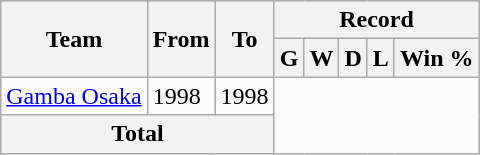<table class="wikitable" style="text-align: center">
<tr>
<th rowspan="2">Team</th>
<th rowspan="2">From</th>
<th rowspan="2">To</th>
<th colspan="5">Record</th>
</tr>
<tr>
<th>G</th>
<th>W</th>
<th>D</th>
<th>L</th>
<th>Win %</th>
</tr>
<tr>
<td align="left"><a href='#'>Gamba Osaka</a></td>
<td align="left">1998</td>
<td align="left">1998<br></td>
</tr>
<tr>
<th colspan="3">Total<br></th>
</tr>
</table>
